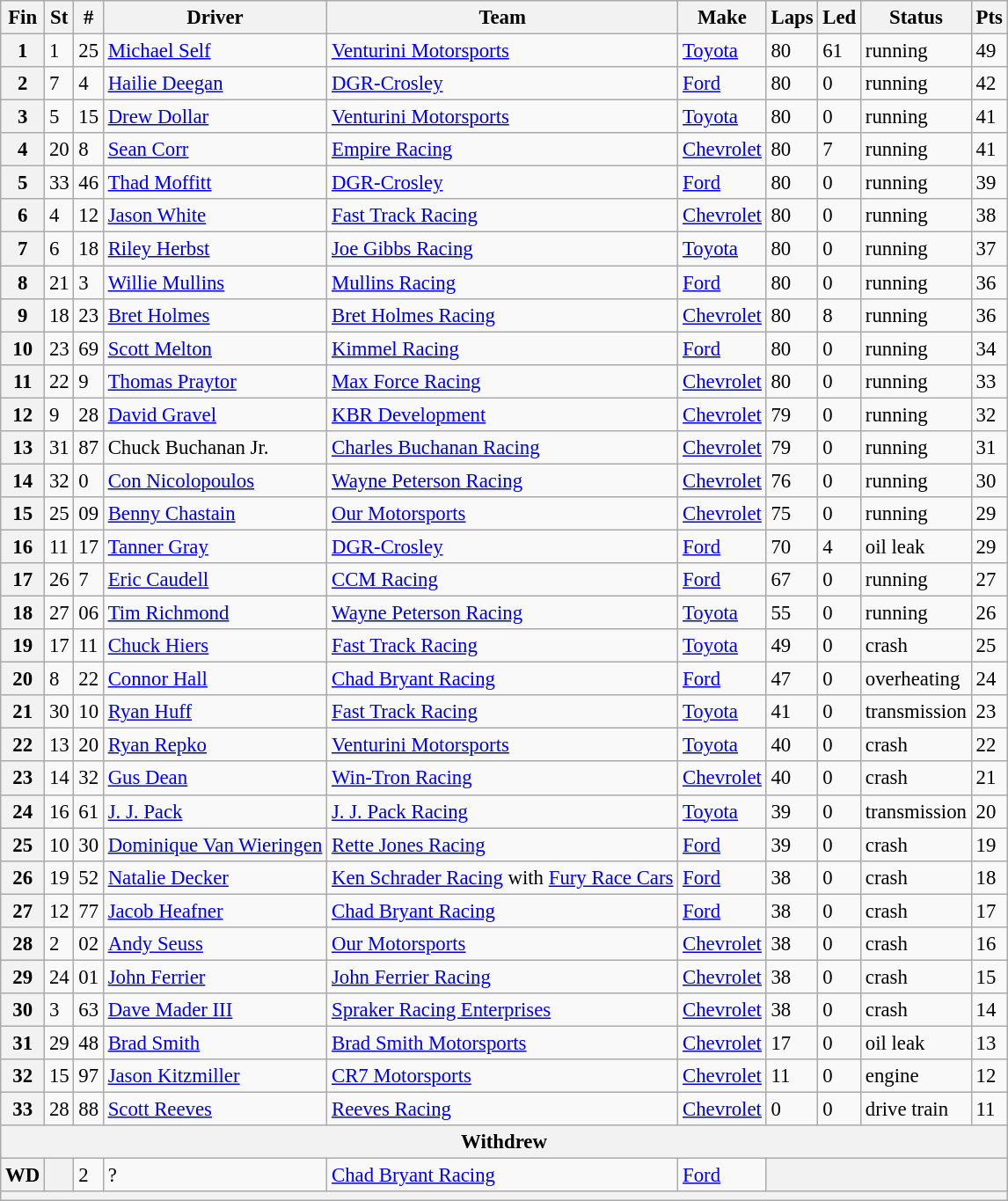<table class="wikitable sortable" style="font-size:95%">
<tr>
<th>Fin</th>
<th>St</th>
<th>#</th>
<th>Driver</th>
<th>Team</th>
<th>Make</th>
<th>Laps</th>
<th>Led</th>
<th>Status</th>
<th>Pts</th>
</tr>
<tr>
<th>1</th>
<td>1</td>
<td>25</td>
<td><a href='#'>Michael Self</a></td>
<td><a href='#'>Venturini Motorsports</a></td>
<td><a href='#'>Toyota</a></td>
<td>80</td>
<td>61</td>
<td>running</td>
<td>49</td>
</tr>
<tr>
<th>2</th>
<td>7</td>
<td>4</td>
<td><a href='#'>Hailie Deegan</a></td>
<td><a href='#'>DGR-Crosley</a></td>
<td><a href='#'>Ford</a></td>
<td>80</td>
<td>0</td>
<td>running</td>
<td>42</td>
</tr>
<tr>
<th>3</th>
<td>5</td>
<td>15</td>
<td><a href='#'>Drew Dollar</a></td>
<td><a href='#'>Venturini Motorsports</a></td>
<td><a href='#'>Toyota</a></td>
<td>80</td>
<td>0</td>
<td>running</td>
<td>41</td>
</tr>
<tr>
<th>4</th>
<td>20</td>
<td>8</td>
<td><a href='#'>Sean Corr</a></td>
<td><a href='#'>Empire Racing</a></td>
<td><a href='#'>Chevrolet</a></td>
<td>80</td>
<td>7</td>
<td>running</td>
<td>41</td>
</tr>
<tr>
<th>5</th>
<td>33</td>
<td>46</td>
<td><a href='#'>Thad Moffitt</a></td>
<td><a href='#'>DGR-Crosley</a></td>
<td><a href='#'>Ford</a></td>
<td>80</td>
<td>0</td>
<td>running</td>
<td>39</td>
</tr>
<tr>
<th>6</th>
<td>4</td>
<td>12</td>
<td><a href='#'>Jason White</a></td>
<td><a href='#'>Fast Track Racing</a></td>
<td><a href='#'>Chevrolet</a></td>
<td>80</td>
<td>0</td>
<td>running</td>
<td>38</td>
</tr>
<tr>
<th>7</th>
<td>6</td>
<td>18</td>
<td><a href='#'>Riley Herbst</a></td>
<td><a href='#'>Joe Gibbs Racing</a></td>
<td><a href='#'>Toyota</a></td>
<td>80</td>
<td>0</td>
<td>running</td>
<td>37</td>
</tr>
<tr>
<th>8</th>
<td>21</td>
<td>3</td>
<td><a href='#'>Willie Mullins</a></td>
<td><a href='#'>Mullins Racing</a></td>
<td><a href='#'>Ford</a></td>
<td>80</td>
<td>0</td>
<td>running</td>
<td>36</td>
</tr>
<tr>
<th>9</th>
<td>18</td>
<td>23</td>
<td><a href='#'>Bret Holmes</a></td>
<td><a href='#'>Bret Holmes Racing</a></td>
<td><a href='#'>Chevrolet</a></td>
<td>80</td>
<td>8</td>
<td>running</td>
<td>36</td>
</tr>
<tr>
<th>10</th>
<td>23</td>
<td>69</td>
<td><a href='#'>Scott Melton</a></td>
<td><a href='#'>Kimmel Racing</a></td>
<td><a href='#'>Ford</a></td>
<td>80</td>
<td>0</td>
<td>running</td>
<td>34</td>
</tr>
<tr>
<th>11</th>
<td>22</td>
<td>9</td>
<td><a href='#'>Thomas Praytor</a></td>
<td><a href='#'>Max Force Racing</a></td>
<td><a href='#'>Chevrolet</a></td>
<td>80</td>
<td>0</td>
<td>running</td>
<td>33</td>
</tr>
<tr>
<th>12</th>
<td>9</td>
<td>28</td>
<td><a href='#'>David Gravel</a></td>
<td><a href='#'>KBR Development</a></td>
<td><a href='#'>Chevrolet</a></td>
<td>79</td>
<td>0</td>
<td>running</td>
<td>32</td>
</tr>
<tr>
<th>13</th>
<td>31</td>
<td>87</td>
<td>Chuck Buchanan Jr.</td>
<td><a href='#'>Charles Buchanan Racing</a></td>
<td><a href='#'>Chevrolet</a></td>
<td>79</td>
<td>0</td>
<td>running</td>
<td>31</td>
</tr>
<tr>
<th>14</th>
<td>32</td>
<td>0</td>
<td><a href='#'>Con Nicolopoulos</a></td>
<td><a href='#'>Wayne Peterson Racing</a></td>
<td><a href='#'>Chevrolet</a></td>
<td>76</td>
<td>0</td>
<td>running</td>
<td>30</td>
</tr>
<tr>
<th>15</th>
<td>25</td>
<td>09</td>
<td><a href='#'>Benny Chastain</a></td>
<td><a href='#'>Our Motorsports</a></td>
<td><a href='#'>Chevrolet</a></td>
<td>75</td>
<td>0</td>
<td>running</td>
<td>29</td>
</tr>
<tr>
<th>16</th>
<td>11</td>
<td>17</td>
<td><a href='#'>Tanner Gray</a></td>
<td><a href='#'>DGR-Crosley</a></td>
<td><a href='#'>Ford</a></td>
<td>70</td>
<td>4</td>
<td>oil leak</td>
<td>29</td>
</tr>
<tr>
<th>17</th>
<td>26</td>
<td>7</td>
<td><a href='#'>Eric Caudell</a></td>
<td><a href='#'>CCM Racing</a></td>
<td><a href='#'>Ford</a></td>
<td>67</td>
<td>0</td>
<td>running</td>
<td>27</td>
</tr>
<tr>
<th>18</th>
<td>27</td>
<td>06</td>
<td><a href='#'>Tim Richmond</a></td>
<td><a href='#'>Wayne Peterson Racing</a></td>
<td><a href='#'>Toyota</a></td>
<td>55</td>
<td>0</td>
<td>running</td>
<td>26</td>
</tr>
<tr>
<th>19</th>
<td>17</td>
<td>11</td>
<td><a href='#'>Chuck Hiers</a></td>
<td><a href='#'>Fast Track Racing</a></td>
<td><a href='#'>Toyota</a></td>
<td>49</td>
<td>0</td>
<td>crash</td>
<td>25</td>
</tr>
<tr>
<th>20</th>
<td>8</td>
<td>22</td>
<td><a href='#'>Connor Hall</a></td>
<td><a href='#'>Chad Bryant Racing</a></td>
<td><a href='#'>Ford</a></td>
<td>47</td>
<td>0</td>
<td>overheating</td>
<td>24</td>
</tr>
<tr>
<th>21</th>
<td>30</td>
<td>10</td>
<td><a href='#'>Ryan Huff</a></td>
<td><a href='#'>Fast Track Racing</a></td>
<td><a href='#'>Toyota</a></td>
<td>41</td>
<td>0</td>
<td>transmission</td>
<td>23</td>
</tr>
<tr>
<th>22</th>
<td>13</td>
<td>20</td>
<td><a href='#'>Ryan Repko</a></td>
<td><a href='#'>Venturini Motorsports</a></td>
<td><a href='#'>Toyota</a></td>
<td>40</td>
<td>0</td>
<td>crash</td>
<td>22</td>
</tr>
<tr>
<th>23</th>
<td>14</td>
<td>32</td>
<td><a href='#'>Gus Dean</a></td>
<td><a href='#'>Win-Tron Racing</a></td>
<td><a href='#'>Chevrolet</a></td>
<td>40</td>
<td>0</td>
<td>crash</td>
<td>21</td>
</tr>
<tr>
<th>24</th>
<td>16</td>
<td>61</td>
<td><a href='#'>J. J. Pack</a></td>
<td><a href='#'>J. J. Pack Racing</a></td>
<td><a href='#'>Toyota</a></td>
<td>39</td>
<td>0</td>
<td>transmission</td>
<td>20</td>
</tr>
<tr>
<th>25</th>
<td>10</td>
<td>30</td>
<td><a href='#'>Dominique Van Wieringen</a></td>
<td><a href='#'>Rette Jones Racing</a></td>
<td><a href='#'>Ford</a></td>
<td>39</td>
<td>0</td>
<td>crash</td>
<td>19</td>
</tr>
<tr>
<th>26</th>
<td>19</td>
<td>52</td>
<td><a href='#'>Natalie Decker</a></td>
<td><a href='#'>Ken Schrader Racing</a> with <a href='#'>Fury Race Cars</a></td>
<td><a href='#'>Ford</a></td>
<td>38</td>
<td>0</td>
<td>crash</td>
<td>18</td>
</tr>
<tr>
<th>27</th>
<td>12</td>
<td>77</td>
<td><a href='#'>Jacob Heafner</a></td>
<td><a href='#'>Chad Bryant Racing</a></td>
<td><a href='#'>Ford</a></td>
<td>38</td>
<td>0</td>
<td>crash</td>
<td>17</td>
</tr>
<tr>
<th>28</th>
<td>2</td>
<td>02</td>
<td><a href='#'>Andy Seuss</a></td>
<td><a href='#'>Our Motorsports</a></td>
<td><a href='#'>Chevrolet</a></td>
<td>38</td>
<td>0</td>
<td>crash</td>
<td>16</td>
</tr>
<tr>
<th>29</th>
<td>24</td>
<td>01</td>
<td><a href='#'>John Ferrier</a></td>
<td><a href='#'>John Ferrier Racing</a></td>
<td><a href='#'>Chevrolet</a></td>
<td>38</td>
<td>0</td>
<td>crash</td>
<td>15</td>
</tr>
<tr>
<th>30</th>
<td>3</td>
<td>63</td>
<td><a href='#'>Dave Mader III</a></td>
<td><a href='#'>Spraker Racing Enterprises</a></td>
<td><a href='#'>Chevrolet</a></td>
<td>38</td>
<td>0</td>
<td>crash</td>
<td>14</td>
</tr>
<tr>
<th>31</th>
<td>29</td>
<td>48</td>
<td><a href='#'>Brad Smith</a></td>
<td><a href='#'>Brad Smith Motorsports</a></td>
<td><a href='#'>Chevrolet</a></td>
<td>17</td>
<td>0</td>
<td>oil leak</td>
<td>13</td>
</tr>
<tr>
<th>32</th>
<td>15</td>
<td>97</td>
<td><a href='#'>Jason Kitzmiller</a></td>
<td><a href='#'>CR7 Motorsports</a></td>
<td><a href='#'>Chevrolet</a></td>
<td>11</td>
<td>0</td>
<td>engine</td>
<td>12</td>
</tr>
<tr>
<th>33</th>
<td>28</td>
<td>88</td>
<td><a href='#'>Scott Reeves</a></td>
<td><a href='#'>Reeves Racing</a></td>
<td><a href='#'>Chevrolet</a></td>
<td>0</td>
<td>0</td>
<td>drive train</td>
<td>11</td>
</tr>
<tr>
<th colspan="10">Withdrew</th>
</tr>
<tr>
<th>WD</th>
<th></th>
<td>2</td>
<td>?</td>
<td><a href='#'>Chad Bryant Racing</a></td>
<td><a href='#'>Ford</a></td>
<th colspan="4"></th>
</tr>
<tr>
<th colspan="10"></th>
</tr>
</table>
